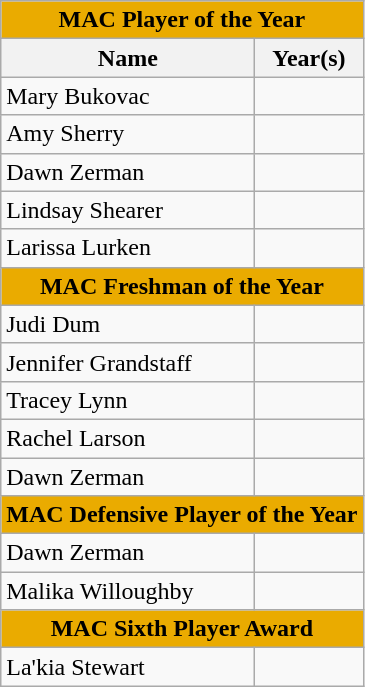<table class="wikitable">
<tr>
<th colspan=2 style="background:#eaab00;">MAC Player of the Year</th>
</tr>
<tr>
<th>Name</th>
<th>Year(s)</th>
</tr>
<tr>
<td>Mary Bukovac</td>
<td></td>
</tr>
<tr>
<td>Amy Sherry</td>
<td></td>
</tr>
<tr>
<td>Dawn Zerman</td>
<td></td>
</tr>
<tr>
<td>Lindsay Shearer</td>
<td></td>
</tr>
<tr>
<td>Larissa Lurken</td>
<td></td>
</tr>
<tr>
<th colspan=2 style="background:#eaab00;">MAC Freshman of the Year</th>
</tr>
<tr>
<td>Judi Dum</td>
<td></td>
</tr>
<tr>
<td>Jennifer Grandstaff</td>
<td></td>
</tr>
<tr>
<td>Tracey Lynn</td>
<td></td>
</tr>
<tr>
<td>Rachel Larson</td>
<td></td>
</tr>
<tr>
<td>Dawn Zerman</td>
<td></td>
</tr>
<tr>
<th colspan=2 style="background:#eaab00;">MAC Defensive Player of the Year</th>
</tr>
<tr>
<td>Dawn Zerman</td>
<td></td>
</tr>
<tr>
<td>Malika Willoughby</td>
<td></td>
</tr>
<tr>
<th colspan=2 style="background:#eaab00;">MAC Sixth Player Award</th>
</tr>
<tr>
<td>La'kia Stewart</td>
<td></td>
</tr>
</table>
